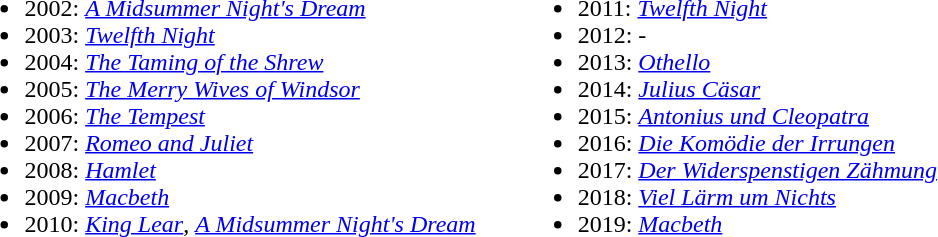<table>
<tr>
<td valign="top"><br><ul><li>2002: <em><a href='#'>A Midsummer Night's Dream</a></em></li><li>2003: <em><a href='#'>Twelfth Night</a></em></li><li>2004: <em><a href='#'>The Taming of the Shrew</a></em></li><li>2005: <em><a href='#'>The Merry Wives of Windsor</a></em></li><li>2006: <em><a href='#'>The Tempest</a></em></li><li>2007: <em><a href='#'>Romeo and Juliet</a></em></li><li>2008: <em><a href='#'>Hamlet</a></em></li><li>2009: <em><a href='#'>Macbeth</a></em></li><li>2010: <em><a href='#'>King Lear</a></em>, <em><a href='#'>A Midsummer Night's Dream</a></em></li></ul></td>
<td width="20"> </td>
<td valign="top"><br><ul><li>2011: <em><a href='#'>Twelfth Night</a></em></li><li>2012: -</li><li>2013: <em><a href='#'>Othello</a></em></li><li>2014: <em><a href='#'>Julius Cäsar</a></em></li><li>2015: <em><a href='#'>Antonius und Cleopatra</a></em></li><li>2016: <em><a href='#'>Die Komödie der Irrungen</a></em></li><li>2017: <em><a href='#'>Der Widerspenstigen Zähmung</a></em></li><li>2018: <em><a href='#'>Viel Lärm um Nichts</a></em></li><li>2019: <em><a href='#'>Macbeth</a></em></li></ul></td>
</tr>
</table>
